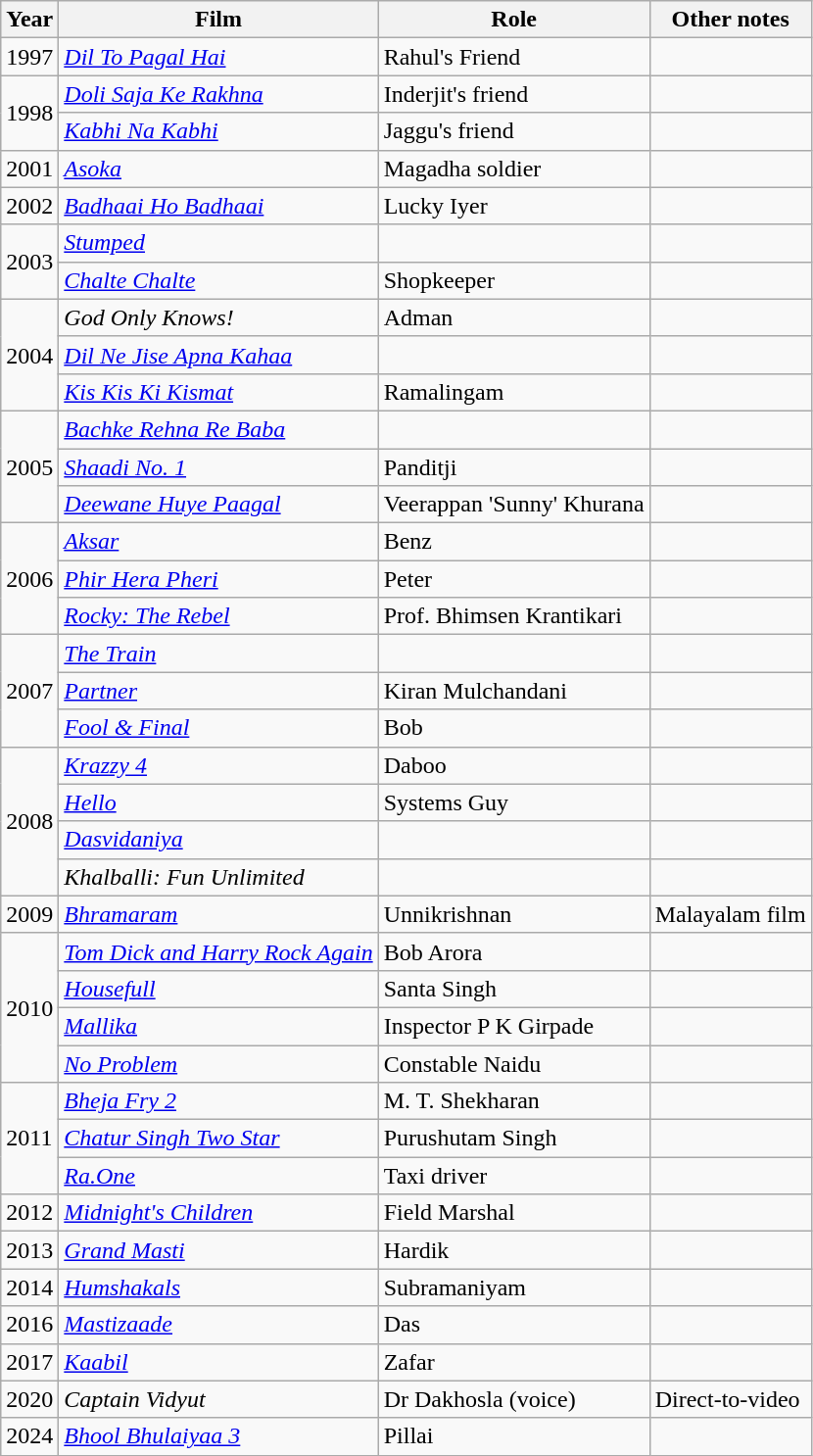<table class="wikitable" style="font-size: 100%;">
<tr>
<th>Year</th>
<th>Film</th>
<th>Role</th>
<th>Other notes</th>
</tr>
<tr>
<td>1997</td>
<td><em><a href='#'>Dil To Pagal Hai</a></em></td>
<td>Rahul's Friend</td>
<td></td>
</tr>
<tr>
<td rowspan="2">1998</td>
<td><em><a href='#'>Doli Saja Ke Rakhna</a></em></td>
<td>Inderjit's friend</td>
<td></td>
</tr>
<tr>
<td><em><a href='#'>Kabhi Na Kabhi</a></em></td>
<td>Jaggu's friend</td>
<td></td>
</tr>
<tr>
<td rowspan="1">2001</td>
<td><em><a href='#'>Asoka</a></em></td>
<td>Magadha soldier</td>
<td></td>
</tr>
<tr>
<td rowspan="1">2002</td>
<td><em><a href='#'>Badhaai Ho Badhaai</a></em></td>
<td>Lucky Iyer</td>
<td></td>
</tr>
<tr>
<td rowspan="2">2003</td>
<td><em><a href='#'>Stumped</a></em></td>
<td></td>
<td></td>
</tr>
<tr>
<td><em><a href='#'>Chalte Chalte</a></em></td>
<td>Shopkeeper</td>
<td></td>
</tr>
<tr>
<td rowspan="3">2004</td>
<td><em>God Only Knows!</em></td>
<td>Adman</td>
<td></td>
</tr>
<tr>
<td><em><a href='#'>Dil Ne Jise Apna Kahaa</a></em></td>
<td></td>
<td></td>
</tr>
<tr>
<td><em><a href='#'>Kis Kis Ki Kismat</a></em></td>
<td>Ramalingam</td>
<td></td>
</tr>
<tr>
<td rowspan="3">2005</td>
<td><em><a href='#'>Bachke Rehna Re Baba</a></em></td>
<td></td>
<td></td>
</tr>
<tr>
<td><em><a href='#'>Shaadi No. 1</a></em></td>
<td>Panditji</td>
<td></td>
</tr>
<tr>
<td><em><a href='#'>Deewane Huye Paagal</a></em></td>
<td>Veerappan 'Sunny' Khurana</td>
<td></td>
</tr>
<tr>
<td rowspan="3">2006</td>
<td><em><a href='#'>Aksar</a></em></td>
<td>Benz</td>
<td></td>
</tr>
<tr>
<td><em><a href='#'>Phir Hera Pheri</a></em></td>
<td>Peter</td>
<td></td>
</tr>
<tr>
<td><em><a href='#'>Rocky: The Rebel</a></em></td>
<td>Prof. Bhimsen Krantikari</td>
<td></td>
</tr>
<tr>
<td rowspan="3">2007</td>
<td><em><a href='#'>The Train</a></em></td>
<td></td>
<td></td>
</tr>
<tr>
<td><em><a href='#'>Partner</a></em></td>
<td>Kiran Mulchandani</td>
<td></td>
</tr>
<tr>
<td><em><a href='#'>Fool & Final</a></em></td>
<td>Bob</td>
<td></td>
</tr>
<tr>
<td rowspan="4">2008</td>
<td><em><a href='#'>Krazzy 4</a></em></td>
<td>Daboo</td>
<td></td>
</tr>
<tr>
<td><em><a href='#'>Hello</a></em></td>
<td>Systems Guy</td>
<td></td>
</tr>
<tr>
<td><em><a href='#'>Dasvidaniya</a></em></td>
<td></td>
<td></td>
</tr>
<tr>
<td><em>Khalballi: Fun Unlimited</em></td>
<td></td>
<td></td>
</tr>
<tr>
<td rowspan="1">2009</td>
<td><em><a href='#'>Bhramaram</a></em></td>
<td>Unnikrishnan</td>
<td>Malayalam film</td>
</tr>
<tr>
<td rowspan="4">2010</td>
<td><em><a href='#'>Tom Dick and Harry Rock Again</a></em></td>
<td>Bob Arora</td>
<td></td>
</tr>
<tr>
<td><em><a href='#'>Housefull</a></em></td>
<td>Santa Singh</td>
<td></td>
</tr>
<tr>
<td><em><a href='#'>Mallika</a></em></td>
<td>Inspector P K Girpade</td>
<td></td>
</tr>
<tr>
<td><em><a href='#'>No Problem</a></em></td>
<td>Constable Naidu</td>
<td></td>
</tr>
<tr>
<td rowspan="3">2011</td>
<td><em><a href='#'>Bheja Fry 2</a></em></td>
<td>M. T. Shekharan</td>
<td></td>
</tr>
<tr>
<td><em><a href='#'>Chatur Singh Two Star</a></em></td>
<td>Purushutam Singh</td>
<td></td>
</tr>
<tr>
<td><em><a href='#'>Ra.One</a></em></td>
<td>Taxi driver</td>
<td></td>
</tr>
<tr>
<td rowspan="1">2012</td>
<td><em><a href='#'>Midnight's Children</a></em></td>
<td>Field Marshal</td>
<td></td>
</tr>
<tr>
<td rowspan="1">2013</td>
<td><em><a href='#'>Grand Masti</a></em></td>
<td>Hardik</td>
<td></td>
</tr>
<tr>
<td rowspan="1">2014</td>
<td><em><a href='#'>Humshakals</a></em></td>
<td>Subramaniyam</td>
<td></td>
</tr>
<tr>
<td rowspan="1">2016</td>
<td><em><a href='#'>Mastizaade</a></em></td>
<td>Das</td>
<td></td>
</tr>
<tr>
<td rowspan="1">2017</td>
<td><em><a href='#'>Kaabil</a></em></td>
<td>Zafar</td>
<td></td>
</tr>
<tr>
<td>2020</td>
<td><em>Captain Vidyut</em></td>
<td>Dr Dakhosla (voice)</td>
<td>Direct-to-video</td>
</tr>
<tr>
<td>2024</td>
<td><em><a href='#'>Bhool Bhulaiyaa 3</a></em></td>
<td>Pillai</td>
<td></td>
</tr>
</table>
